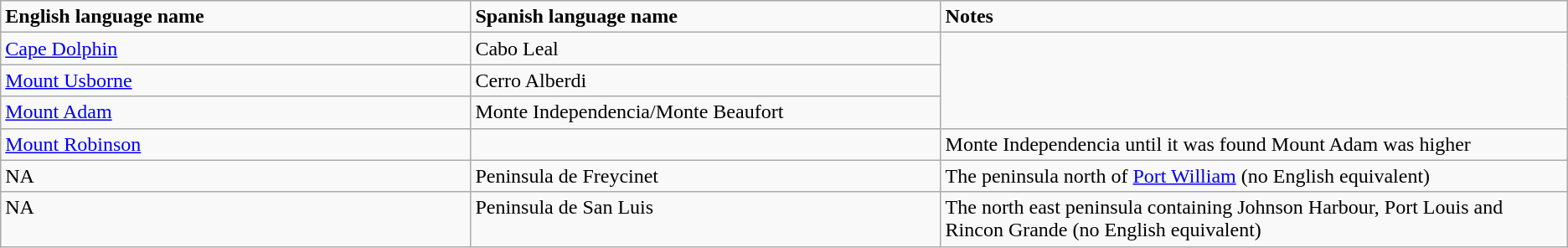<table class="wikitable">
<tr>
<td style="width:30%"><strong>English language name</strong></td>
<td style="width:30%"><strong>Spanish language name</strong></td>
<td style="width:40%"><strong>Notes</strong></td>
</tr>
<tr valign="top">
<td><a href='#'>Cape Dolphin</a></td>
<td>Cabo Leal</td>
</tr>
<tr valign="top">
<td><a href='#'>Mount Usborne</a></td>
<td>Cerro Alberdi</td>
</tr>
<tr valign="top">
<td><a href='#'>Mount Adam</a></td>
<td>Monte Independencia/Monte Beaufort</td>
</tr>
<tr valign="top">
<td><a href='#'>Mount Robinson</a></td>
<td></td>
<td>Monte Independencia until it was found Mount Adam was higher</td>
</tr>
<tr valign="top">
<td>NA</td>
<td>Peninsula de Freycinet</td>
<td>The peninsula north of <a href='#'>Port William</a> (no English equivalent)</td>
</tr>
<tr valign="top">
<td>NA</td>
<td>Peninsula de San Luis</td>
<td>The north east peninsula containing Johnson Harbour, Port Louis and Rincon Grande (no English equivalent)</td>
</tr>
</table>
